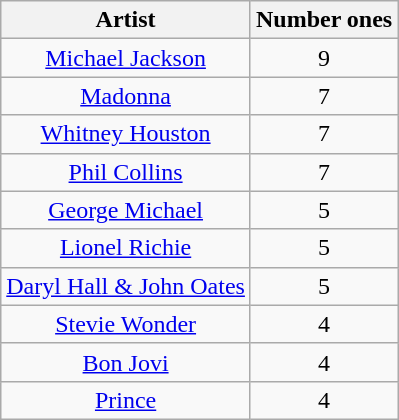<table class="wikitable sortable" style="text-align:center;">
<tr>
<th>Artist</th>
<th>Number ones</th>
</tr>
<tr>
<td><a href='#'>Michael Jackson</a></td>
<td>9</td>
</tr>
<tr>
<td><a href='#'>Madonna</a></td>
<td>7</td>
</tr>
<tr>
<td><a href='#'>Whitney Houston</a></td>
<td>7</td>
</tr>
<tr>
<td><a href='#'>Phil Collins</a></td>
<td>7</td>
</tr>
<tr>
<td><a href='#'>George Michael</a></td>
<td>5</td>
</tr>
<tr>
<td><a href='#'>Lionel Richie</a></td>
<td>5</td>
</tr>
<tr>
<td><a href='#'>Daryl Hall & John Oates</a></td>
<td>5</td>
</tr>
<tr>
<td><a href='#'>Stevie Wonder</a></td>
<td>4</td>
</tr>
<tr>
<td><a href='#'>Bon Jovi</a></td>
<td>4</td>
</tr>
<tr>
<td><a href='#'>Prince</a></td>
<td>4</td>
</tr>
</table>
